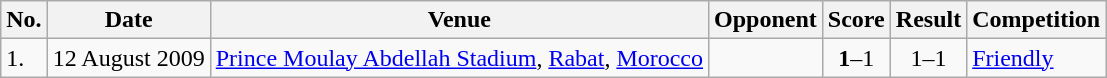<table class="wikitable">
<tr>
<th>No.</th>
<th>Date</th>
<th>Venue</th>
<th>Opponent</th>
<th>Score</th>
<th>Result</th>
<th>Competition</th>
</tr>
<tr>
<td>1.</td>
<td>12 August 2009</td>
<td><a href='#'>Prince Moulay Abdellah Stadium</a>, <a href='#'>Rabat</a>, <a href='#'>Morocco</a></td>
<td></td>
<td align=center><strong>1</strong>–1</td>
<td align=center>1–1</td>
<td><a href='#'>Friendly</a></td>
</tr>
</table>
